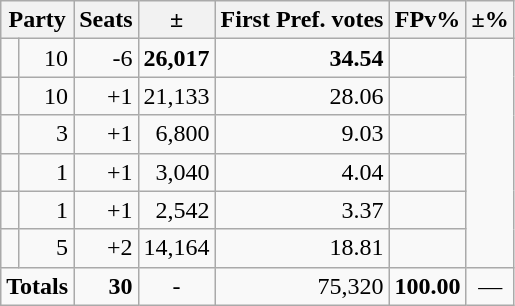<table class=wikitable>
<tr>
<th colspan=2 align=center>Party</th>
<th valign=top>Seats</th>
<th valign=top>±</th>
<th valign=top>First Pref. votes</th>
<th valign=top>FPv%</th>
<th valign=top>±%</th>
</tr>
<tr>
<td></td>
<td align=right>10</td>
<td align=right>-6</td>
<td align=right><strong>26,017</strong></td>
<td align=right><strong>34.54</strong></td>
<td align=right></td>
</tr>
<tr>
<td></td>
<td align=right>10</td>
<td align=right>+1</td>
<td align=right>21,133</td>
<td align=right>28.06</td>
<td align=right></td>
</tr>
<tr>
<td></td>
<td align=right>3</td>
<td align=right>+1</td>
<td align=right>6,800</td>
<td align=right>9.03</td>
<td align=right></td>
</tr>
<tr>
<td></td>
<td align=right>1</td>
<td align=right>+1</td>
<td align=right>3,040</td>
<td align=right>4.04</td>
<td align=right></td>
</tr>
<tr>
<td></td>
<td align=right>1</td>
<td align=right>+1</td>
<td align=right>2,542</td>
<td align=right>3.37</td>
<td align=right></td>
</tr>
<tr>
<td></td>
<td align=right>5</td>
<td align=right>+2</td>
<td align=right>14,164</td>
<td align=right>18.81</td>
<td align=right></td>
</tr>
<tr>
<td colspan=2 align=center><strong>Totals</strong></td>
<td align=right><strong>30</strong></td>
<td align=center>-</td>
<td align=right>75,320</td>
<td align=center><strong>100.00</strong></td>
<td align=center>—</td>
</tr>
</table>
